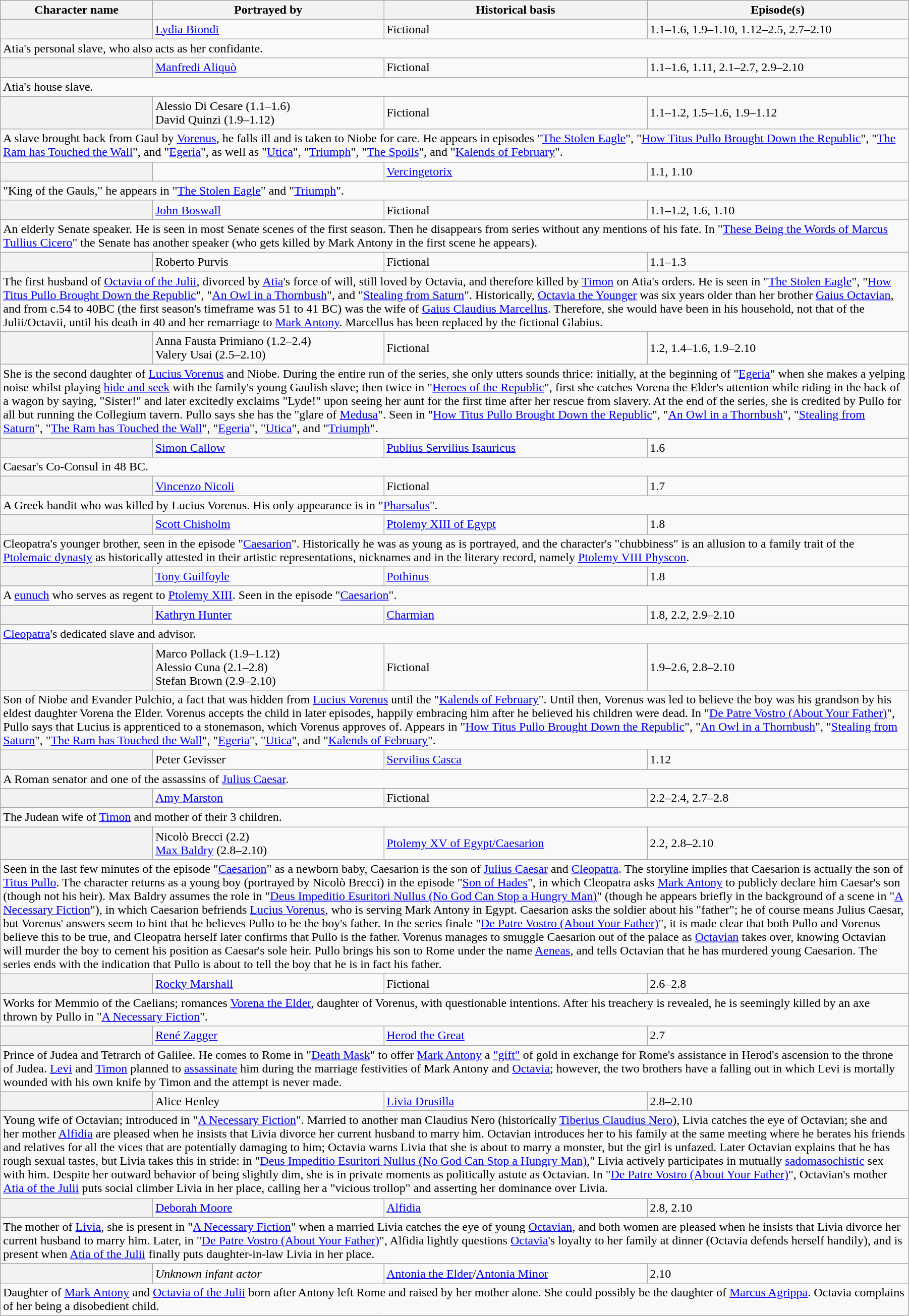<table class="wikitable" style="width:95%;">
<tr>
<th>Character name</th>
<th>Portrayed by</th>
<th>Historical basis</th>
<th>Episode(s)</th>
</tr>
<tr>
<th scope="row"></th>
<td><a href='#'>Lydia Biondi</a></td>
<td>Fictional</td>
<td>1.1–1.6, 1.9–1.10, 1.12–2.5, 2.7–2.10</td>
</tr>
<tr>
<td colspan="4" style="text-align: left;">Atia's personal slave, who also acts as her confidante.</td>
</tr>
<tr>
<th scope="row"></th>
<td><a href='#'>Manfredi Aliquò</a></td>
<td>Fictional</td>
<td>1.1–1.6, 1.11, 2.1–2.7, 2.9–2.10</td>
</tr>
<tr>
<td colspan="4" style="text-align: left;">Atia's house slave.</td>
</tr>
<tr>
<th scope="row"></th>
<td>Alessio Di Cesare (1.1–1.6)<br>David Quinzi (1.9–1.12)</td>
<td>Fictional</td>
<td>1.1–1.2, 1.5–1.6, 1.9–1.12</td>
</tr>
<tr>
<td colspan="4" style="text-align: left;">A slave brought back from Gaul by <a href='#'>Vorenus</a>, he falls ill and is taken to Niobe for care. He appears in episodes "<a href='#'>The Stolen Eagle</a>", "<a href='#'>How Titus Pullo Brought Down the Republic</a>", "<a href='#'>The Ram has Touched the Wall</a>", and "<a href='#'>Egeria</a>", as well as "<a href='#'>Utica</a>", "<a href='#'>Triumph</a>", "<a href='#'>The Spoils</a>", and "<a href='#'>Kalends of February</a>".</td>
</tr>
<tr>
<th scope="row"></th>
<td></td>
<td><a href='#'>Vercingetorix</a></td>
<td>1.1, 1.10</td>
</tr>
<tr>
<td colspan="4" style="text-align: left;">"King of the Gauls," he appears in "<a href='#'>The Stolen Eagle</a>" and "<a href='#'>Triumph</a>".</td>
</tr>
<tr>
<th scope="row"></th>
<td><a href='#'>John Boswall</a></td>
<td>Fictional</td>
<td>1.1–1.2, 1.6, 1.10</td>
</tr>
<tr>
<td colspan="4" style="text-align: left;">An elderly Senate speaker. He is seen in most Senate scenes of the first season. Then he disappears from series without any mentions of his fate. In "<a href='#'>These Being the Words of Marcus Tullius Cicero</a>" the Senate has another speaker (who gets killed by Mark Antony in the first scene he appears).</td>
</tr>
<tr>
<th scope="row"></th>
<td>Roberto Purvis</td>
<td>Fictional</td>
<td>1.1–1.3</td>
</tr>
<tr>
<td colspan="4" style="text-align: left;">The first husband of <a href='#'>Octavia of the Julii</a>, divorced by <a href='#'>Atia</a>'s force of will, still loved by Octavia, and therefore killed by <a href='#'>Timon</a> on Atia's orders. He is seen in "<a href='#'>The Stolen Eagle</a>", "<a href='#'>How Titus Pullo Brought Down the Republic</a>", "<a href='#'>An Owl in a Thornbush</a>", and "<a href='#'>Stealing from Saturn</a>". Historically, <a href='#'>Octavia the Younger</a> was six years older than her brother <a href='#'>Gaius Octavian</a>, and from c.54 to 40BC (the first season's timeframe was 51 to 41 BC) was the wife of <a href='#'>Gaius Claudius Marcellus</a>. Therefore, she would have been in his household, not that of the Julii/Octavii, until his death in 40 and her remarriage to <a href='#'>Mark Antony</a>. Marcellus has been replaced by the fictional Glabius.</td>
</tr>
<tr>
<th scope="row"></th>
<td>Anna Fausta Primiano (1.2–2.4)<br>Valery Usai (2.5–2.10)</td>
<td>Fictional</td>
<td>1.2, 1.4–1.6, 1.9–2.10</td>
</tr>
<tr>
<td colspan="4" style="text-align: left;">She is the second daughter of <a href='#'>Lucius Vorenus</a> and Niobe. During the entire run of the series, she only utters sounds thrice: initially, at the beginning of "<a href='#'>Egeria</a>" when she makes a yelping noise whilst playing <a href='#'>hide and seek</a> with the family's young Gaulish slave; then twice in "<a href='#'>Heroes of the Republic</a>", first she catches Vorena the Elder's attention while riding in the back of a wagon by saying, "Sister!" and later excitedly exclaims "Lyde!" upon seeing her aunt for the first time after her rescue from slavery. At the end of the series, she is credited by Pullo for all but running the Collegium tavern. Pullo says she has the "glare of <a href='#'>Medusa</a>". Seen in "<a href='#'>How Titus Pullo Brought Down the Republic</a>", "<a href='#'>An Owl in a Thornbush</a>", "<a href='#'>Stealing from Saturn</a>", "<a href='#'>The Ram has Touched the Wall</a>", "<a href='#'>Egeria</a>", "<a href='#'>Utica</a>", and "<a href='#'>Triumph</a>".</td>
</tr>
<tr>
<th scope="row"></th>
<td><a href='#'>Simon Callow</a></td>
<td><a href='#'>Publius Servilius Isauricus</a></td>
<td>1.6</td>
</tr>
<tr>
<td colspan="4" style="text-align: left;">Caesar's Co-Consul in 48 BC.</td>
</tr>
<tr>
<th scope="row"></th>
<td><a href='#'>Vincenzo Nicoli</a></td>
<td>Fictional</td>
<td>1.7</td>
</tr>
<tr>
<td colspan="4" style="text-align: left;">A Greek bandit who was killed by Lucius Vorenus. His only appearance is in "<a href='#'>Pharsalus</a>".</td>
</tr>
<tr>
<th scope="row"></th>
<td><a href='#'>Scott Chisholm</a></td>
<td><a href='#'>Ptolemy XIII of Egypt</a></td>
<td>1.8</td>
</tr>
<tr>
<td colspan="4" style="text-align: left;">Cleopatra's younger brother, seen in the episode "<a href='#'>Caesarion</a>". Historically he was as young as is portrayed, and the character's "chubbiness" is an allusion to a family trait of the <a href='#'>Ptolemaic dynasty</a> as historically attested in their artistic representations, nicknames and in the literary record, namely <a href='#'>Ptolemy VIII Physcon</a>.</td>
</tr>
<tr>
<th scope="row"></th>
<td><a href='#'>Tony Guilfoyle</a></td>
<td><a href='#'>Pothinus</a></td>
<td>1.8</td>
</tr>
<tr>
<td colspan="4" style="text-align: left;">A <a href='#'>eunuch</a> who serves as regent to <a href='#'>Ptolemy XIII</a>. Seen in the episode "<a href='#'>Caesarion</a>".</td>
</tr>
<tr>
<th scope="row"></th>
<td><a href='#'>Kathryn Hunter</a></td>
<td><a href='#'>Charmian</a></td>
<td>1.8, 2.2, 2.9–2.10</td>
</tr>
<tr>
<td colspan="4" style="text-align: left;"><a href='#'>Cleopatra</a>'s dedicated slave and advisor.</td>
</tr>
<tr>
<th scope="row"></th>
<td>Marco Pollack (1.9–1.12)<br>Alessio Cuna (2.1–2.8)<br>Stefan Brown (2.9–2.10)</td>
<td>Fictional</td>
<td>1.9–2.6, 2.8–2.10</td>
</tr>
<tr>
<td colspan="4" style="text-align: left;">Son of Niobe and Evander Pulchio, a fact that was hidden from <a href='#'>Lucius Vorenus</a> until the "<a href='#'>Kalends of February</a>". Until then, Vorenus was led to believe the boy was his grandson by his eldest daughter Vorena the Elder. Vorenus accepts the child in later episodes, happily embracing him after he believed his children were dead. In "<a href='#'>De Patre Vostro (About Your Father)</a>", Pullo says that Lucius is apprenticed to a stonemason, which Vorenus approves of. Appears in "<a href='#'>How Titus Pullo Brought Down the Republic</a>", "<a href='#'>An Owl in a Thornbush</a>", "<a href='#'>Stealing from Saturn</a>", "<a href='#'>The Ram has Touched the Wall</a>", "<a href='#'>Egeria</a>", "<a href='#'>Utica</a>", and "<a href='#'>Kalends of February</a>".</td>
</tr>
<tr>
<th scope="row"></th>
<td>Peter Gevisser</td>
<td><a href='#'>Servilius Casca</a></td>
<td>1.12</td>
</tr>
<tr>
<td colspan="4" style="text-align: left;">A Roman senator and one of the assassins of <a href='#'>Julius Caesar</a>.</td>
</tr>
<tr>
<th scope="row"></th>
<td><a href='#'>Amy Marston</a></td>
<td>Fictional</td>
<td>2.2–2.4, 2.7–2.8</td>
</tr>
<tr>
<td colspan="4" style="text-align: left;">The Judean wife of <a href='#'>Timon</a> and mother of their 3 children.</td>
</tr>
<tr>
<th scope="row"></th>
<td>Nicolò Brecci (2.2)<br><a href='#'>Max Baldry</a> (2.8–2.10)</td>
<td><a href='#'>Ptolemy XV of Egypt/Caesarion</a></td>
<td>2.2, 2.8–2.10</td>
</tr>
<tr>
<td colspan="4" style="text-align: left;">Seen in the last few minutes of the episode "<a href='#'>Caesarion</a>" as a newborn baby, Caesarion is the son of <a href='#'>Julius Caesar</a> and <a href='#'>Cleopatra</a>. The storyline implies that Caesarion is actually the son of <a href='#'>Titus Pullo</a>. The character returns as a young boy (portrayed by Nicolò Brecci) in the episode "<a href='#'>Son of Hades</a>", in which Cleopatra asks <a href='#'>Mark Antony</a> to publicly declare him Caesar's son (though not his heir). Max Baldry assumes the role in "<a href='#'>Deus Impeditio Esuritori Nullus (No God Can Stop a Hungry Man)</a>" (though he appears briefly in the background of a scene in "<a href='#'>A Necessary Fiction</a>"), in which Caesarion befriends <a href='#'>Lucius Vorenus</a>, who is serving Mark Antony in Egypt. Caesarion asks the soldier about his "father"; he of course means Julius Caesar, but Vorenus' answers seem to hint that he believes Pullo to be the boy's father. In the series finale "<a href='#'>De Patre Vostro (About Your Father)</a>", it is made clear that both Pullo and Vorenus believe this to be true, and Cleopatra herself later confirms that Pullo is the father. Vorenus manages to smuggle Caesarion out of the palace as <a href='#'>Octavian</a> takes over, knowing Octavian will murder the boy to cement his position as Caesar's sole heir. Pullo brings his son to Rome under the name <a href='#'>Aeneas</a>, and tells Octavian that he has murdered young Caesarion. The series ends with the indication that Pullo is about to tell the boy that he is in fact his father.</td>
</tr>
<tr>
<th scope="row"></th>
<td><a href='#'>Rocky Marshall</a></td>
<td>Fictional</td>
<td>2.6–2.8</td>
</tr>
<tr>
<td colspan="4" style="text-align: left;">Works for Memmio of the Caelians; romances <a href='#'>Vorena the Elder</a>, daughter of Vorenus, with questionable intentions. After his treachery is revealed, he is seemingly killed by an axe thrown by Pullo in "<a href='#'>A Necessary Fiction</a>".</td>
</tr>
<tr>
<th scope="row"></th>
<td><a href='#'>René Zagger</a></td>
<td><a href='#'>Herod the Great</a></td>
<td>2.7</td>
</tr>
<tr>
<td colspan="4" style="text-align: left;">Prince of Judea and Tetrarch of Galilee. He comes to Rome in "<a href='#'>Death Mask</a>" to offer <a href='#'>Mark Antony</a> a <a href='#'>"gift"</a> of gold in exchange for Rome's assistance in Herod's ascension to the throne of Judea. <a href='#'>Levi</a> and <a href='#'>Timon</a> planned to <a href='#'>assassinate</a> him during the marriage festivities of Mark Antony and <a href='#'>Octavia</a>; however, the two brothers have a falling out in which Levi is mortally wounded with his own knife by Timon and the attempt is never made.</td>
</tr>
<tr>
<th scope="row"></th>
<td>Alice Henley</td>
<td><a href='#'>Livia Drusilla</a></td>
<td>2.8–2.10</td>
</tr>
<tr>
<td colspan="4" style="text-align: left;">Young wife of Octavian; introduced in "<a href='#'>A Necessary Fiction</a>". Married to another man Claudius Nero (historically <a href='#'>Tiberius Claudius Nero</a>), Livia catches the eye of Octavian; she and her mother <a href='#'>Alfidia</a> are pleased when he insists that Livia divorce her current husband to marry him. Octavian introduces her to his family at the same meeting where he berates his friends and relatives for all the vices that are potentially damaging to him; Octavia warns Livia that she is about to marry a monster, but the girl is unfazed. Later Octavian explains that he has rough sexual tastes, but Livia takes this in stride: in "<a href='#'>Deus Impeditio Esuritori Nullus (No God Can Stop a Hungry Man)</a>," Livia actively participates in mutually <a href='#'>sadomasochistic</a> sex with him. Despite her outward behavior of being slightly dim, she is in private moments as politically astute as Octavian. In "<a href='#'>De Patre Vostro (About Your Father)</a>", Octavian's mother <a href='#'>Atia of the Julii</a> puts social climber Livia in her place, calling her a "vicious trollop" and asserting her dominance over Livia.</td>
</tr>
<tr>
<th scope="row"></th>
<td><a href='#'>Deborah Moore</a></td>
<td><a href='#'>Alfidia</a></td>
<td>2.8, 2.10</td>
</tr>
<tr>
<td colspan="4" style="text-align: left;">The mother of <a href='#'>Livia</a>, she is present in "<a href='#'>A Necessary Fiction</a>" when a married Livia catches the eye of young <a href='#'>Octavian</a>, and both women are pleased when he insists that Livia divorce her current husband to marry him. Later, in "<a href='#'>De Patre Vostro (About Your Father)</a>", Alfidia lightly questions <a href='#'>Octavia</a>'s loyalty to her family at dinner (Octavia defends herself handily), and is present when <a href='#'>Atia of the Julii</a> finally puts daughter-in-law Livia in her place.</td>
</tr>
<tr>
<th scope="row"></th>
<td><em>Unknown infant actor</em></td>
<td><a href='#'>Antonia the Elder</a>/<a href='#'>Antonia Minor</a></td>
<td>2.10</td>
</tr>
<tr>
<td colspan="4" style="text-align: left;">Daughter of <a href='#'>Mark Antony</a> and <a href='#'>Octavia of the Julii</a> born after Antony left Rome and raised by her mother alone. She could possibly be the daughter of <a href='#'>Marcus Agrippa</a>. Octavia complains of her being a disobedient child.</td>
</tr>
</table>
